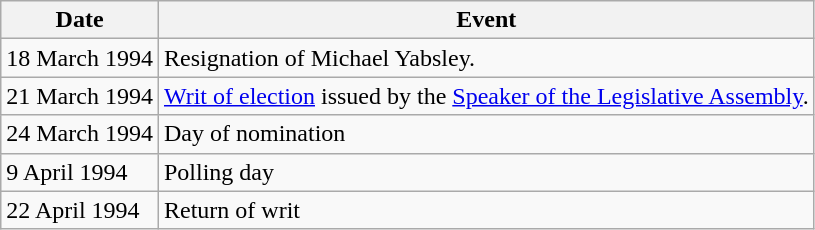<table class="wikitable">
<tr>
<th>Date</th>
<th>Event</th>
</tr>
<tr>
<td>18 March 1994</td>
<td>Resignation of Michael Yabsley.</td>
</tr>
<tr>
<td>21 March 1994</td>
<td><a href='#'>Writ of election</a> issued by the <a href='#'>Speaker of the Legislative Assembly</a>.</td>
</tr>
<tr>
<td>24 March 1994</td>
<td>Day of nomination</td>
</tr>
<tr>
<td>9 April 1994</td>
<td>Polling day</td>
</tr>
<tr>
<td>22 April 1994</td>
<td>Return of writ</td>
</tr>
</table>
